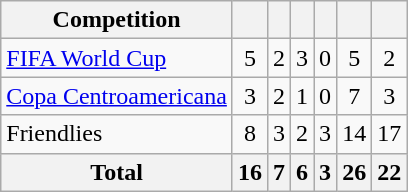<table class="wikitable">
<tr>
<th>Competition</th>
<th></th>
<th></th>
<th></th>
<th></th>
<th></th>
<th></th>
</tr>
<tr align="center">
<td align="left"><a href='#'>FIFA World Cup</a></td>
<td>5</td>
<td>2</td>
<td>3</td>
<td>0</td>
<td>5</td>
<td>2</td>
</tr>
<tr align="center">
<td align="left"><a href='#'>Copa Centroamericana</a></td>
<td>3</td>
<td>2</td>
<td>1</td>
<td>0</td>
<td>7</td>
<td>3</td>
</tr>
<tr align="center">
<td align="left">Friendlies</td>
<td>8</td>
<td>3</td>
<td>2</td>
<td>3</td>
<td>14</td>
<td>17</td>
</tr>
<tr align="center">
<th align="left"><strong>Total</strong></th>
<th>16</th>
<th>7</th>
<th>6</th>
<th>3</th>
<th>26</th>
<th>22</th>
</tr>
</table>
